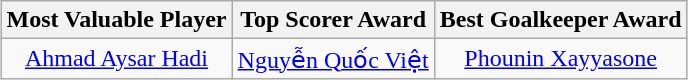<table class="wikitable" style="text-align:center; margin:auto;">
<tr>
<th>Most Valuable Player</th>
<th>Top Scorer Award</th>
<th>Best Goalkeeper Award</th>
</tr>
<tr>
<td> <a href='#'>Ahmad Aysar Hadi</a></td>
<td> <a href='#'>Nguyễn Quốc Việt</a></td>
<td> <a href='#'>Phounin Xayyasone</a></td>
</tr>
</table>
